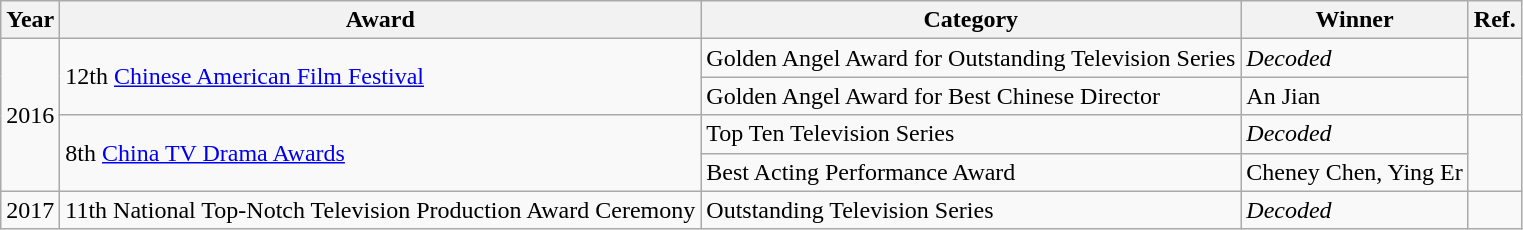<table class="wikitable">
<tr>
<th>Year</th>
<th>Award</th>
<th>Category</th>
<th>Winner</th>
<th>Ref.</th>
</tr>
<tr>
<td rowspan=4>2016</td>
<td rowspan=2>12th <a href='#'>Chinese American Film Festival</a></td>
<td>Golden Angel Award for Outstanding Television Series</td>
<td><em>Decoded</em></td>
<td rowspan=2></td>
</tr>
<tr>
<td>Golden Angel Award for Best Chinese Director</td>
<td>An Jian</td>
</tr>
<tr>
<td rowspan=2>8th <a href='#'>China TV Drama Awards</a></td>
<td>Top Ten Television Series</td>
<td><em>Decoded</em></td>
<td rowspan=2></td>
</tr>
<tr>
<td>Best Acting Performance Award</td>
<td>Cheney Chen, Ying Er</td>
</tr>
<tr>
<td>2017</td>
<td>11th National Top-Notch Television Production Award Ceremony</td>
<td>Outstanding Television Series</td>
<td><em>Decoded</em></td>
<td></td>
</tr>
</table>
